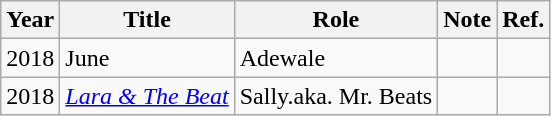<table class="wikitable">
<tr>
<th>Year</th>
<th>Title</th>
<th>Role</th>
<th>Note</th>
<th>Ref.</th>
</tr>
<tr>
<td>2018</td>
<td>June</td>
<td>Adewale</td>
<td></td>
<td></td>
</tr>
<tr>
<td>2018</td>
<td><a href='#'><em>Lara & The Beat</em></a></td>
<td>Sally.aka. Mr. Beats</td>
<td></td>
<td></td>
</tr>
</table>
